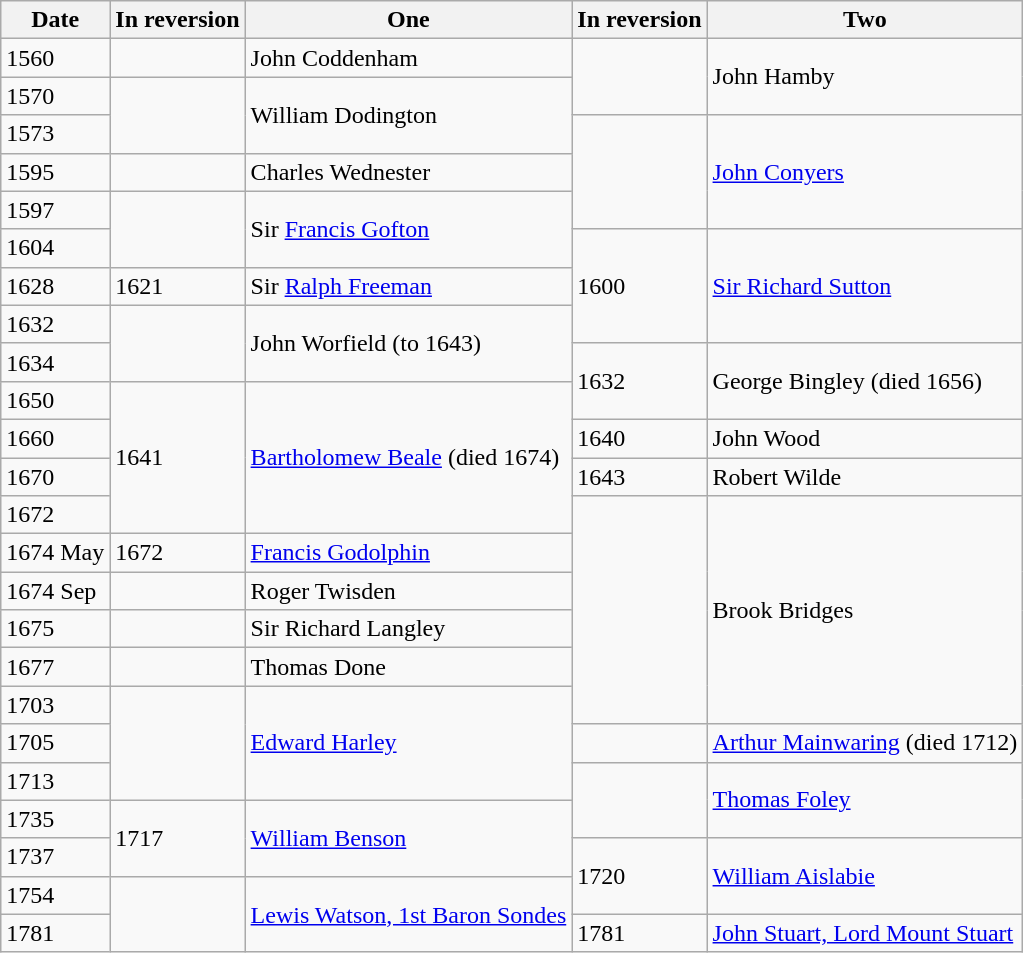<table class="wikitable">
<tr>
<th>Date</th>
<th>In reversion</th>
<th>One</th>
<th>In reversion</th>
<th>Two</th>
</tr>
<tr>
<td>1560</td>
<td></td>
<td>John Coddenham</td>
<td rowspan=2></td>
<td rowspan=2>John Hamby</td>
</tr>
<tr>
<td>1570</td>
<td rowspan=2></td>
<td rowspan=2>William Dodington</td>
</tr>
<tr>
<td>1573</td>
<td rowspan=3></td>
<td rowspan=3><a href='#'>John Conyers</a></td>
</tr>
<tr>
<td>1595</td>
<td></td>
<td>Charles Wednester</td>
</tr>
<tr>
<td>1597</td>
<td rowspan=2></td>
<td rowspan=2>Sir <a href='#'>Francis Gofton</a></td>
</tr>
<tr>
<td>1604</td>
<td rowspan=3>1600</td>
<td rowspan=3><a href='#'>Sir Richard Sutton</a></td>
</tr>
<tr>
<td>1628</td>
<td>1621</td>
<td>Sir <a href='#'>Ralph Freeman</a></td>
</tr>
<tr>
<td>1632</td>
<td rowspan=2></td>
<td rowspan=2>John Worfield (to 1643)</td>
</tr>
<tr>
<td>1634</td>
<td rowspan=2>1632</td>
<td rowspan=2>George Bingley (died 1656)</td>
</tr>
<tr>
<td>1650</td>
<td rowspan=4>1641</td>
<td rowspan=4><a href='#'>Bartholomew Beale</a> (died 1674)</td>
</tr>
<tr>
<td>1660</td>
<td>1640</td>
<td>John Wood</td>
</tr>
<tr>
<td>1670</td>
<td>1643</td>
<td>Robert Wilde</td>
</tr>
<tr>
<td>1672</td>
<td rowspan=6></td>
<td rowspan=6>Brook Bridges</td>
</tr>
<tr>
<td>1674 May</td>
<td>1672</td>
<td><a href='#'>Francis Godolphin</a></td>
</tr>
<tr>
<td>1674 Sep</td>
<td></td>
<td>Roger Twisden</td>
</tr>
<tr>
<td>1675</td>
<td></td>
<td>Sir Richard Langley</td>
</tr>
<tr>
<td>1677</td>
<td></td>
<td>Thomas Done</td>
</tr>
<tr>
<td>1703</td>
<td rowspan=3></td>
<td rowspan=3><a href='#'>Edward Harley</a></td>
</tr>
<tr>
<td>1705</td>
<td></td>
<td><a href='#'>Arthur Mainwaring</a> (died 1712)</td>
</tr>
<tr>
<td>1713</td>
<td rowspan=2></td>
<td rowspan=2><a href='#'>Thomas Foley</a></td>
</tr>
<tr>
<td>1735</td>
<td rowspan=2>1717</td>
<td rowspan=2><a href='#'>William Benson</a></td>
</tr>
<tr>
<td>1737</td>
<td rowspan=2>1720</td>
<td rowspan=2><a href='#'>William Aislabie</a></td>
</tr>
<tr>
<td>1754</td>
<td rowspan=2></td>
<td rowspan=2><a href='#'>Lewis Watson, 1st Baron Sondes</a></td>
</tr>
<tr>
<td>1781</td>
<td>1781</td>
<td><a href='#'>John Stuart, Lord Mount Stuart</a></td>
</tr>
</table>
